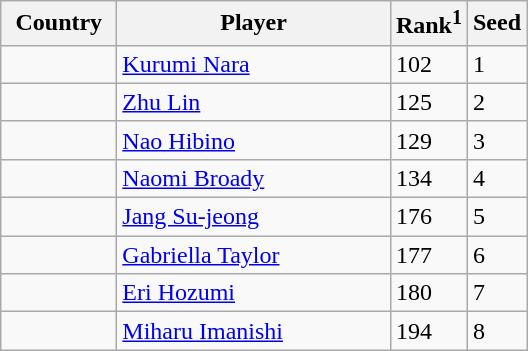<table class="sortable wikitable">
<tr>
<th width="70">Country</th>
<th width="175">Player</th>
<th>Rank<sup>1</sup></th>
<th>Seed</th>
</tr>
<tr>
<td></td>
<td><a href='#'>Kurumi Nara</a></td>
<td>102</td>
<td>1</td>
</tr>
<tr>
<td></td>
<td><a href='#'>Zhu Lin</a></td>
<td>125</td>
<td>2</td>
</tr>
<tr>
<td></td>
<td><a href='#'>Nao Hibino</a></td>
<td>129</td>
<td>3</td>
</tr>
<tr>
<td></td>
<td><a href='#'>Naomi Broady</a></td>
<td>134</td>
<td>4</td>
</tr>
<tr>
<td></td>
<td><a href='#'>Jang Su-jeong</a></td>
<td>176</td>
<td>5</td>
</tr>
<tr>
<td></td>
<td><a href='#'>Gabriella Taylor</a></td>
<td>177</td>
<td>6</td>
</tr>
<tr>
<td></td>
<td><a href='#'>Eri Hozumi</a></td>
<td>180</td>
<td>7</td>
</tr>
<tr>
<td></td>
<td><a href='#'>Miharu Imanishi</a></td>
<td>194</td>
<td>8</td>
</tr>
</table>
